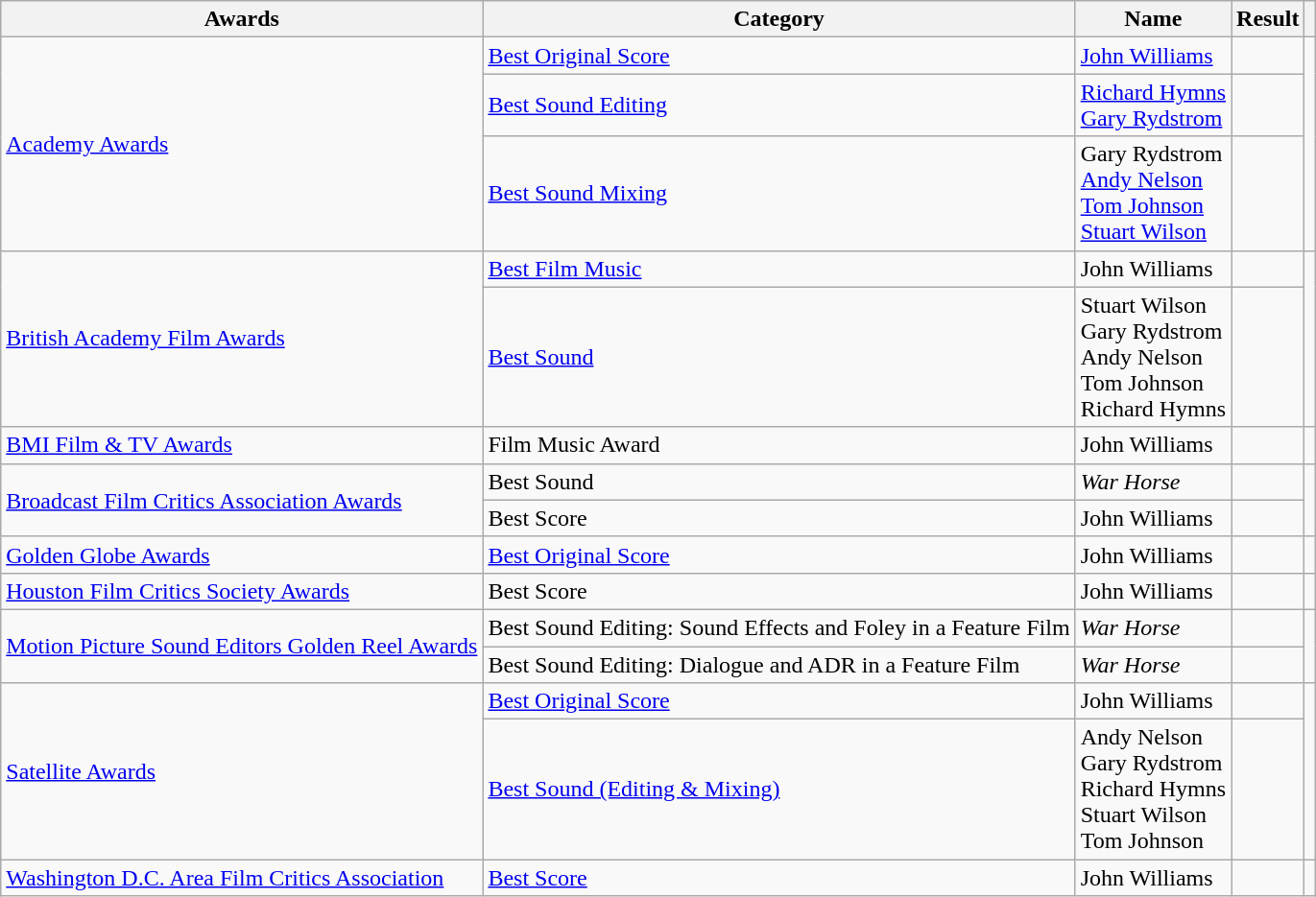<table class="wikitable sortable">
<tr>
<th scope="col">Awards</th>
<th scope="col">Category</th>
<th scope="col">Name</th>
<th scope="col">Result</th>
<th scope="col" class="unsortable"></th>
</tr>
<tr>
<td rowspan="3"><a href='#'>Academy Awards</a></td>
<td><a href='#'>Best Original Score</a></td>
<td><a href='#'>John Williams</a></td>
<td></td>
<td rowspan="3"></td>
</tr>
<tr>
<td><a href='#'>Best Sound Editing</a></td>
<td><a href='#'>Richard Hymns</a><br><a href='#'>Gary Rydstrom</a></td>
<td></td>
</tr>
<tr>
<td><a href='#'>Best Sound Mixing</a></td>
<td>Gary Rydstrom<br><a href='#'>Andy Nelson</a> <br><a href='#'>Tom Johnson</a> <br><a href='#'>Stuart Wilson</a></td>
<td></td>
</tr>
<tr>
<td rowspan="2"><a href='#'>British Academy Film Awards</a></td>
<td><a href='#'>Best Film Music</a></td>
<td>John Williams</td>
<td></td>
<td rowspan="2"></td>
</tr>
<tr>
<td><a href='#'>Best Sound</a></td>
<td>Stuart Wilson<br>Gary Rydstrom<br>Andy Nelson<br>Tom Johnson<br>Richard Hymns</td>
<td></td>
</tr>
<tr>
<td><a href='#'>BMI Film & TV Awards</a></td>
<td>Film Music Award</td>
<td>John Williams</td>
<td></td>
<td></td>
</tr>
<tr>
<td rowspan="2"><a href='#'>Broadcast Film Critics Association Awards</a></td>
<td>Best Sound</td>
<td><em>War Horse</em></td>
<td></td>
<td rowspan="2"></td>
</tr>
<tr>
<td>Best Score</td>
<td>John Williams</td>
<td></td>
</tr>
<tr>
<td><a href='#'>Golden Globe Awards</a></td>
<td><a href='#'>Best Original Score</a></td>
<td>John Williams</td>
<td></td>
<td></td>
</tr>
<tr>
<td><a href='#'>Houston Film Critics Society Awards</a></td>
<td>Best Score</td>
<td>John Williams</td>
<td></td>
<td><br></td>
</tr>
<tr>
<td rowspan="2"><a href='#'>Motion Picture Sound Editors Golden Reel Awards</a></td>
<td>Best Sound Editing: Sound Effects and Foley in a Feature Film</td>
<td><em>War Horse</em></td>
<td></td>
<td rowspan="2"></td>
</tr>
<tr>
<td>Best Sound Editing: Dialogue and ADR in a Feature Film</td>
<td><em>War Horse</em></td>
<td></td>
</tr>
<tr>
<td rowspan="2"><a href='#'>Satellite Awards</a></td>
<td><a href='#'>Best Original Score</a></td>
<td>John Williams</td>
<td></td>
<td rowspan="2"></td>
</tr>
<tr>
<td><a href='#'>Best Sound (Editing & Mixing)</a></td>
<td>Andy Nelson<br>Gary Rydstrom<br>Richard Hymns<br>Stuart Wilson<br>Tom Johnson</td>
<td></td>
</tr>
<tr>
<td><a href='#'>Washington D.C. Area Film Critics Association</a></td>
<td><a href='#'>Best Score</a></td>
<td>John Williams</td>
<td></td>
<td></td>
</tr>
</table>
